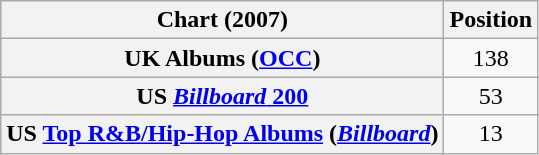<table class="wikitable plainrowheaders sortable" style="text-align:center;">
<tr>
<th>Chart (2007)</th>
<th>Position</th>
</tr>
<tr>
<th scope="row">UK Albums (<a href='#'>OCC</a>)</th>
<td style="text-align:center;">138</td>
</tr>
<tr>
<th scope="row">US <a href='#'><em>Billboard</em> 200</a></th>
<td style="text-align:center;">53</td>
</tr>
<tr>
<th scope="row">US <a href='#'>Top R&B/Hip-Hop Albums</a> (<em><a href='#'>Billboard</a></em>)</th>
<td style="text-align:center;">13</td>
</tr>
</table>
